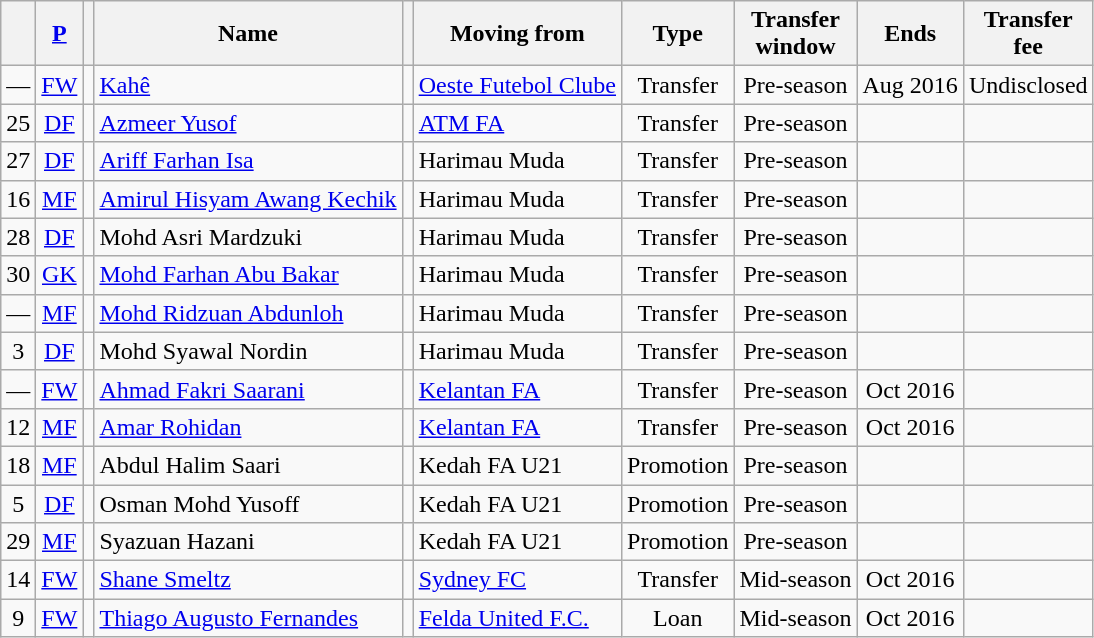<table class="wikitable sortable" style="text-align:center;">
<tr>
<th></th>
<th><a href='#'>P</a></th>
<th></th>
<th>Name</th>
<th></th>
<th>Moving from</th>
<th>Type</th>
<th>Transfer<br>window</th>
<th>Ends</th>
<th>Transfer<br>fee</th>
</tr>
<tr>
<td>—</td>
<td><a href='#'>FW</a></td>
<td></td>
<td align=left><a href='#'>Kahê</a></td>
<td></td>
<td align=left> <a href='#'>Oeste Futebol Clube</a></td>
<td>Transfer</td>
<td>Pre-season</td>
<td>Aug 2016</td>
<td>Undisclosed</td>
</tr>
<tr>
<td>25</td>
<td><a href='#'>DF</a></td>
<td></td>
<td align=left><a href='#'>Azmeer Yusof</a></td>
<td></td>
<td align=left><a href='#'>ATM FA</a></td>
<td>Transfer</td>
<td>Pre-season</td>
<td></td>
<td></td>
</tr>
<tr>
<td>27</td>
<td><a href='#'>DF</a></td>
<td></td>
<td align=left><a href='#'>Ariff Farhan Isa</a></td>
<td></td>
<td align=left>Harimau Muda</td>
<td>Transfer</td>
<td>Pre-season</td>
<td></td>
<td></td>
</tr>
<tr>
<td>16</td>
<td><a href='#'>MF</a></td>
<td></td>
<td align=left><a href='#'>Amirul Hisyam Awang Kechik</a></td>
<td></td>
<td align=left>Harimau Muda</td>
<td>Transfer</td>
<td>Pre-season</td>
<td></td>
<td></td>
</tr>
<tr>
<td>28</td>
<td><a href='#'>DF</a></td>
<td></td>
<td align=left>Mohd Asri Mardzuki</td>
<td></td>
<td align=left>Harimau Muda</td>
<td>Transfer</td>
<td>Pre-season</td>
<td></td>
<td></td>
</tr>
<tr>
<td>30</td>
<td><a href='#'>GK</a></td>
<td></td>
<td align=left><a href='#'>Mohd Farhan Abu Bakar</a></td>
<td></td>
<td align=left>Harimau Muda</td>
<td>Transfer</td>
<td>Pre-season</td>
<td></td>
<td></td>
</tr>
<tr>
<td>—</td>
<td><a href='#'>MF</a></td>
<td></td>
<td align=left><a href='#'>Mohd Ridzuan Abdunloh</a></td>
<td></td>
<td align=left>Harimau Muda</td>
<td>Transfer</td>
<td>Pre-season</td>
<td></td>
<td></td>
</tr>
<tr>
<td>3</td>
<td><a href='#'>DF</a></td>
<td></td>
<td align=left>Mohd Syawal Nordin</td>
<td></td>
<td align=left>Harimau Muda</td>
<td>Transfer</td>
<td>Pre-season</td>
<td></td>
<td></td>
</tr>
<tr>
<td>—</td>
<td><a href='#'>FW</a></td>
<td></td>
<td align=left><a href='#'>Ahmad Fakri Saarani</a></td>
<td></td>
<td align=left><a href='#'>Kelantan FA</a></td>
<td>Transfer</td>
<td>Pre-season</td>
<td>Oct 2016</td>
<td></td>
</tr>
<tr>
<td>12</td>
<td><a href='#'>MF</a></td>
<td></td>
<td align=left><a href='#'>Amar Rohidan</a></td>
<td></td>
<td align=left><a href='#'>Kelantan FA</a></td>
<td>Transfer</td>
<td>Pre-season</td>
<td>Oct 2016</td>
<td></td>
</tr>
<tr>
<td>18</td>
<td><a href='#'>MF</a></td>
<td></td>
<td align=left>Abdul Halim Saari</td>
<td></td>
<td align=left>Kedah FA U21</td>
<td>Promotion</td>
<td>Pre-season</td>
<td></td>
<td></td>
</tr>
<tr>
<td>5</td>
<td><a href='#'>DF</a></td>
<td></td>
<td align=left>Osman Mohd Yusoff</td>
<td></td>
<td align=left>Kedah FA U21</td>
<td>Promotion</td>
<td>Pre-season</td>
<td></td>
<td></td>
</tr>
<tr>
<td>29</td>
<td><a href='#'>MF</a></td>
<td></td>
<td align=left>Syazuan Hazani</td>
<td></td>
<td align=left>Kedah FA U21</td>
<td>Promotion</td>
<td>Pre-season</td>
<td></td>
<td></td>
</tr>
<tr>
<td>14</td>
<td><a href='#'>FW</a></td>
<td></td>
<td align=left><a href='#'>Shane Smeltz</a></td>
<td></td>
<td align=left> <a href='#'>Sydney FC</a></td>
<td>Transfer</td>
<td>Mid-season</td>
<td>Oct 2016</td>
<td></td>
</tr>
<tr>
<td>9</td>
<td><a href='#'>FW</a></td>
<td></td>
<td align=left><a href='#'>Thiago Augusto Fernandes</a></td>
<td></td>
<td align=left><a href='#'>Felda United F.C.</a></td>
<td>Loan</td>
<td>Mid-season</td>
<td>Oct 2016</td>
<td></td>
</tr>
</table>
